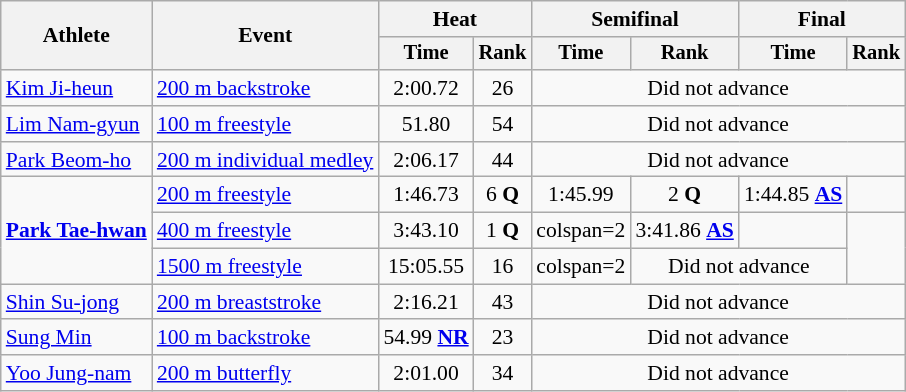<table class=wikitable style="font-size:90%">
<tr>
<th rowspan="2">Athlete</th>
<th rowspan="2">Event</th>
<th colspan="2">Heat</th>
<th colspan="2">Semifinal</th>
<th colspan="2">Final</th>
</tr>
<tr style="font-size:95%">
<th>Time</th>
<th>Rank</th>
<th>Time</th>
<th>Rank</th>
<th>Time</th>
<th>Rank</th>
</tr>
<tr align=center>
<td align=left><a href='#'>Kim Ji-heun</a></td>
<td align=left><a href='#'>200 m backstroke</a></td>
<td>2:00.72</td>
<td>26</td>
<td colspan=4>Did not advance</td>
</tr>
<tr align=center>
<td align=left><a href='#'>Lim Nam-gyun</a></td>
<td align=left><a href='#'>100 m freestyle</a></td>
<td>51.80</td>
<td>54</td>
<td colspan=4>Did not advance</td>
</tr>
<tr align=center>
<td align=left><a href='#'>Park Beom-ho</a></td>
<td align=left><a href='#'>200 m individual medley</a></td>
<td>2:06.17</td>
<td>44</td>
<td colspan=4>Did not advance</td>
</tr>
<tr align=center>
<td align=left rowspan=3><strong><a href='#'>Park Tae-hwan</a></strong></td>
<td align=left><a href='#'>200 m freestyle</a></td>
<td>1:46.73</td>
<td>6 <strong>Q</strong></td>
<td>1:45.99</td>
<td>2 <strong>Q</strong></td>
<td>1:44.85 <strong><a href='#'>AS</a></strong></td>
<td></td>
</tr>
<tr align=center>
<td align=left><a href='#'>400 m freestyle</a></td>
<td>3:43.10</td>
<td>1 <strong>Q</strong></td>
<td>colspan=2 </td>
<td>3:41.86  <strong><a href='#'>AS</a></strong></td>
<td></td>
</tr>
<tr align=center>
<td align=left><a href='#'>1500 m freestyle</a></td>
<td>15:05.55</td>
<td>16</td>
<td>colspan=2 </td>
<td colspan=2>Did not advance</td>
</tr>
<tr align=center>
<td align=left><a href='#'>Shin Su-jong</a></td>
<td align=left><a href='#'>200 m breaststroke</a></td>
<td>2:16.21</td>
<td>43</td>
<td colspan=4>Did not advance</td>
</tr>
<tr align=center>
<td align=left><a href='#'>Sung Min</a></td>
<td align=left><a href='#'>100 m backstroke</a></td>
<td>54.99 <strong><a href='#'>NR</a></strong></td>
<td>23</td>
<td colspan=4>Did not advance</td>
</tr>
<tr align=center>
<td align=left><a href='#'>Yoo Jung-nam</a></td>
<td align=left><a href='#'>200 m butterfly</a></td>
<td>2:01.00</td>
<td>34</td>
<td colspan=4>Did not advance</td>
</tr>
</table>
